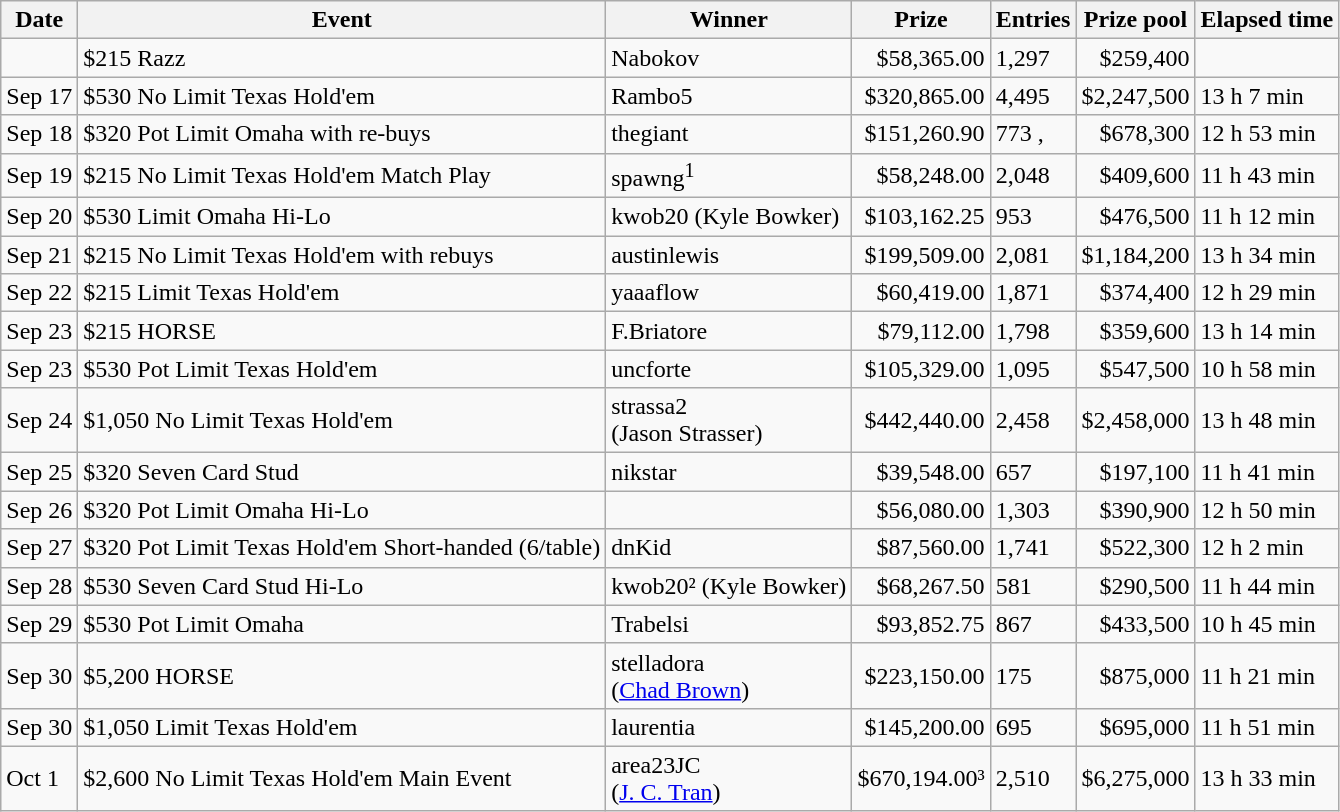<table class="wikitable">
<tr>
<th>Date</th>
<th>Event</th>
<th>Winner</th>
<th>Prize</th>
<th>Entries</th>
<th>Prize pool</th>
<th>Elapsed time</th>
</tr>
<tr>
<td></td>
<td>$215 Razz</td>
<td> Nabokov</td>
<td style="text-align:right">$58,365.00</td>
<td>1,297</td>
<td style="text-align:right">$259,400</td>
<td></td>
</tr>
<tr>
<td>Sep 17</td>
<td>$530 No Limit Texas Hold'em</td>
<td> Rambo5</td>
<td style="text-align:right">$320,865.00</td>
<td>4,495</td>
<td style="text-align:right">$2,247,500</td>
<td>13 h 7 min</td>
</tr>
<tr>
<td>Sep 18</td>
<td>$320 Pot Limit Omaha with re-buys</td>
<td> thegiant</td>
<td style="text-align:right">$151,260.90</td>
<td>773 , </td>
<td style="text-align:right">$678,300</td>
<td>12 h 53 min</td>
</tr>
<tr>
<td>Sep 19</td>
<td>$215 No Limit Texas Hold'em Match Play</td>
<td> spawng<sup>1</sup></td>
<td style="text-align:right">$58,248.00</td>
<td>2,048</td>
<td style="text-align:right">$409,600</td>
<td>11 h 43 min</td>
</tr>
<tr>
<td>Sep 20</td>
<td>$530 Limit Omaha Hi-Lo</td>
<td> kwob20 (Kyle Bowker)</td>
<td style="text-align:right">$103,162.25</td>
<td>953</td>
<td style="text-align:right">$476,500</td>
<td>11 h 12 min</td>
</tr>
<tr>
<td>Sep 21</td>
<td>$215 No Limit Texas Hold'em with rebuys</td>
<td> austinlewis</td>
<td style="text-align:right">$199,509.00</td>
<td>2,081  </td>
<td style="text-align:right">$1,184,200</td>
<td>13 h 34 min</td>
</tr>
<tr>
<td>Sep 22</td>
<td>$215 Limit Texas Hold'em</td>
<td> yaaaflow</td>
<td style="text-align:right">$60,419.00</td>
<td>1,871</td>
<td style="text-align:right">$374,400</td>
<td>12 h 29 min</td>
</tr>
<tr>
<td>Sep 23</td>
<td>$215 HORSE</td>
<td> F.Briatore</td>
<td style="text-align:right">$79,112.00</td>
<td>1,798</td>
<td style="text-align:right">$359,600</td>
<td>13 h 14 min</td>
</tr>
<tr>
<td>Sep 23</td>
<td>$530 Pot Limit Texas Hold'em</td>
<td> uncforte</td>
<td style="text-align:right">$105,329.00</td>
<td>1,095</td>
<td style="text-align:right">$547,500</td>
<td>10 h 58 min</td>
</tr>
<tr>
<td>Sep 24</td>
<td>$1,050 No Limit Texas Hold'em</td>
<td> strassa2<br>(Jason Strasser)</td>
<td style="text-align:right">$442,440.00</td>
<td>2,458</td>
<td style="text-align:right">$2,458,000</td>
<td>13 h 48 min</td>
</tr>
<tr>
<td>Sep 25</td>
<td>$320 Seven Card Stud</td>
<td> nikstar</td>
<td style="text-align:right">$39,548.00</td>
<td>657</td>
<td style="text-align:right">$197,100</td>
<td>11 h 41 min</td>
</tr>
<tr>
<td>Sep 26</td>
<td>$320 Pot Limit Omaha Hi-Lo</td>
<td></td>
<td style="text-align:right">$56,080.00</td>
<td>1,303</td>
<td style="text-align:right">$390,900</td>
<td>12 h 50 min</td>
</tr>
<tr>
<td>Sep 27</td>
<td>$320 Pot Limit Texas Hold'em Short-handed (6/table)</td>
<td> dnKid</td>
<td style="text-align:right">$87,560.00</td>
<td>1,741</td>
<td style="text-align:right">$522,300</td>
<td>12 h 2 min</td>
</tr>
<tr>
<td>Sep 28</td>
<td>$530 Seven Card Stud Hi-Lo</td>
<td> kwob20² (Kyle Bowker)</td>
<td style="text-align:right">$68,267.50</td>
<td>581</td>
<td style="text-align:right">$290,500</td>
<td>11 h 44 min</td>
</tr>
<tr>
<td>Sep 29</td>
<td>$530 Pot Limit Omaha</td>
<td> Trabelsi</td>
<td style="text-align:right">$93,852.75</td>
<td>867</td>
<td style="text-align:right">$433,500</td>
<td>10 h 45 min</td>
</tr>
<tr>
<td>Sep 30</td>
<td>$5,200 HORSE</td>
<td> stelladora<br>(<a href='#'>Chad Brown</a>)</td>
<td style="text-align:right">$223,150.00</td>
<td>175</td>
<td style="text-align:right">$875,000</td>
<td>11 h 21 min</td>
</tr>
<tr>
<td>Sep 30</td>
<td>$1,050 Limit Texas Hold'em</td>
<td> laurentia</td>
<td style="text-align:right">$145,200.00</td>
<td>695</td>
<td style="text-align:right">$695,000</td>
<td>11 h 51 min</td>
</tr>
<tr>
<td>Oct 1</td>
<td>$2,600 No Limit Texas Hold'em Main Event</td>
<td> area23JC<br>(<a href='#'>J. C. Tran</a>)</td>
<td style="text-align:right">$670,194.00³</td>
<td>2,510</td>
<td style="text-align:right">$6,275,000</td>
<td>13 h 33 min</td>
</tr>
</table>
